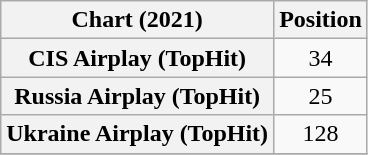<table class="wikitable sortable plainrowheaders" style="text-align:center">
<tr>
<th scope="col">Chart (2021)</th>
<th scope="col">Position</th>
</tr>
<tr>
<th scope="row">CIS Airplay (TopHit)</th>
<td>34</td>
</tr>
<tr>
<th scope="row">Russia Airplay (TopHit)</th>
<td>25</td>
</tr>
<tr>
<th scope="row">Ukraine Airplay (TopHit)</th>
<td>128</td>
</tr>
<tr>
</tr>
</table>
